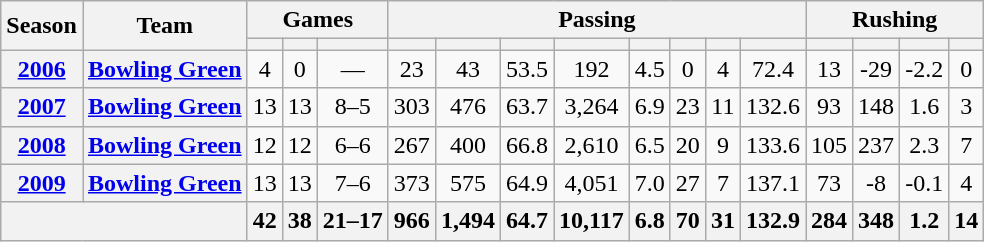<table class="wikitable" style="text-align:center;">
<tr>
<th rowspan="2">Season</th>
<th rowspan="2">Team</th>
<th colspan="3">Games</th>
<th colspan="8">Passing</th>
<th colspan="4">Rushing</th>
</tr>
<tr>
<th></th>
<th></th>
<th></th>
<th></th>
<th></th>
<th></th>
<th></th>
<th></th>
<th></th>
<th></th>
<th></th>
<th></th>
<th></th>
<th></th>
<th></th>
</tr>
<tr>
<th><a href='#'>2006</a></th>
<th><a href='#'>Bowling Green</a></th>
<td>4</td>
<td>0</td>
<td>—</td>
<td>23</td>
<td>43</td>
<td>53.5</td>
<td>192</td>
<td>4.5</td>
<td>0</td>
<td>4</td>
<td>72.4</td>
<td>13</td>
<td>-29</td>
<td>-2.2</td>
<td>0</td>
</tr>
<tr>
<th><a href='#'>2007</a></th>
<th><a href='#'>Bowling Green</a></th>
<td>13</td>
<td>13</td>
<td>8–5</td>
<td>303</td>
<td>476</td>
<td>63.7</td>
<td>3,264</td>
<td>6.9</td>
<td>23</td>
<td>11</td>
<td>132.6</td>
<td>93</td>
<td>148</td>
<td>1.6</td>
<td>3</td>
</tr>
<tr>
<th><a href='#'>2008</a></th>
<th><a href='#'>Bowling Green</a></th>
<td>12</td>
<td>12</td>
<td>6–6</td>
<td>267</td>
<td>400</td>
<td>66.8</td>
<td>2,610</td>
<td>6.5</td>
<td>20</td>
<td>9</td>
<td>133.6</td>
<td>105</td>
<td>237</td>
<td>2.3</td>
<td>7</td>
</tr>
<tr>
<th><a href='#'>2009</a></th>
<th><a href='#'>Bowling Green</a></th>
<td>13</td>
<td>13</td>
<td>7–6</td>
<td>373</td>
<td>575</td>
<td>64.9</td>
<td>4,051</td>
<td>7.0</td>
<td>27</td>
<td>7</td>
<td>137.1</td>
<td>73</td>
<td>-8</td>
<td>-0.1</td>
<td>4</td>
</tr>
<tr>
<th colspan="2"></th>
<th>42</th>
<th>38</th>
<th>21–17</th>
<th>966</th>
<th>1,494</th>
<th>64.7</th>
<th>10,117</th>
<th>6.8</th>
<th>70</th>
<th>31</th>
<th>132.9</th>
<th>284</th>
<th>348</th>
<th>1.2</th>
<th>14</th>
</tr>
</table>
